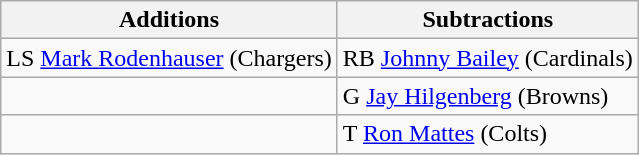<table class="wikitable">
<tr>
<th>Additions</th>
<th>Subtractions</th>
</tr>
<tr>
<td>LS <a href='#'>Mark Rodenhauser</a> (Chargers)</td>
<td>RB <a href='#'>Johnny Bailey</a> (Cardinals)</td>
</tr>
<tr>
<td></td>
<td>G <a href='#'>Jay Hilgenberg</a> (Browns)</td>
</tr>
<tr>
<td></td>
<td>T <a href='#'>Ron Mattes</a> (Colts)</td>
</tr>
</table>
